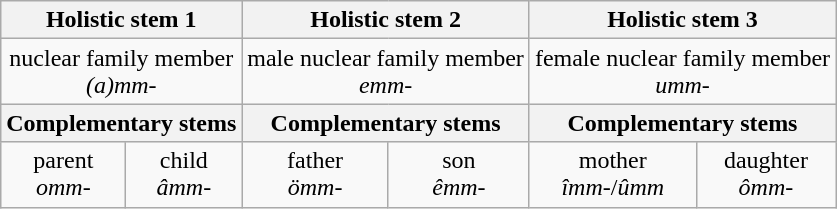<table class="wikitable" style="text-align:center">
<tr>
<th colspan="2">Holistic stem 1</th>
<th colspan="2">Holistic stem 2</th>
<th colspan="2">Holistic stem 3</th>
</tr>
<tr>
<td colspan="2">nuclear family member<br><em>(a)mm-</em></td>
<td colspan="2">male nuclear family member<br><em>emm-</em></td>
<td colspan="2">female nuclear family member<br><em>umm-</em></td>
</tr>
<tr>
<th colspan="2">Complementary stems</th>
<th colspan="2">Complementary stems</th>
<th colspan="2">Complementary stems</th>
</tr>
<tr>
<td>parent<br><em>omm-</em></td>
<td>child<br><em>âmm-</em></td>
<td>father<br><em>ömm-</em></td>
<td>son<br><em>êmm-</em></td>
<td>mother<br><em>îmm-</em>/<em>ûmm</em></td>
<td>daughter<br><em>ômm-</em></td>
</tr>
</table>
